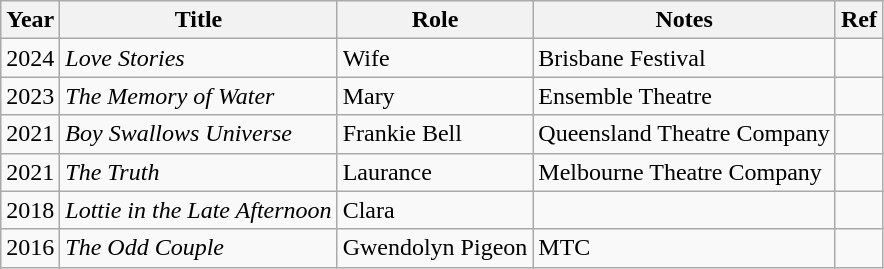<table class="wikitable sortable">
<tr>
<th>Year</th>
<th>Title</th>
<th>Role</th>
<th>Notes</th>
<th>Ref</th>
</tr>
<tr>
<td>2024</td>
<td><em>Love Stories</em></td>
<td>Wife</td>
<td>Brisbane Festival</td>
<td></td>
</tr>
<tr>
<td>2023</td>
<td><em>The Memory of Water</em></td>
<td>Mary</td>
<td>Ensemble Theatre</td>
<td></td>
</tr>
<tr>
<td>2021</td>
<td><em>Boy Swallows Universe</em></td>
<td>Frankie Bell</td>
<td>Queensland Theatre Company</td>
<td></td>
</tr>
<tr>
<td>2021</td>
<td><em>The Truth</em></td>
<td>Laurance</td>
<td>Melbourne Theatre Company</td>
<td></td>
</tr>
<tr>
<td>2018</td>
<td><em>Lottie in the Late Afternoon</em></td>
<td>Clara</td>
<td></td>
<td></td>
</tr>
<tr>
<td>2016</td>
<td><em>The Odd Couple</em></td>
<td>Gwendolyn Pigeon</td>
<td>MTC</td>
<td></td>
</tr>
</table>
